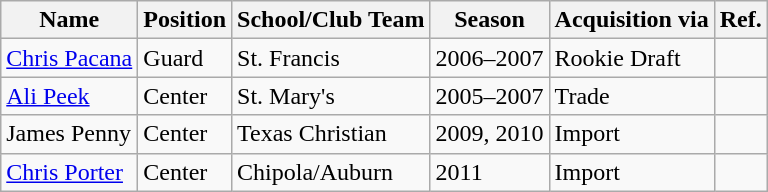<table class="wikitable sortable">
<tr>
<th class="unsortable">Name</th>
<th>Position</th>
<th>School/Club Team</th>
<th>Season</th>
<th>Acquisition via</th>
<th class=unsortable>Ref.</th>
</tr>
<tr>
<td><a href='#'>Chris Pacana</a></td>
<td>Guard</td>
<td>St. Francis</td>
<td>2006–2007</td>
<td>Rookie Draft</td>
<td></td>
</tr>
<tr>
<td><a href='#'>Ali Peek</a></td>
<td>Center</td>
<td>St. Mary's</td>
<td>2005–2007</td>
<td>Trade</td>
<td></td>
</tr>
<tr>
<td>James Penny</td>
<td>Center</td>
<td>Texas Christian</td>
<td>2009, 2010</td>
<td>Import</td>
<td></td>
</tr>
<tr>
<td><a href='#'>Chris Porter</a></td>
<td>Center</td>
<td>Chipola/Auburn</td>
<td>2011</td>
<td>Import</td>
<td></td>
</tr>
</table>
